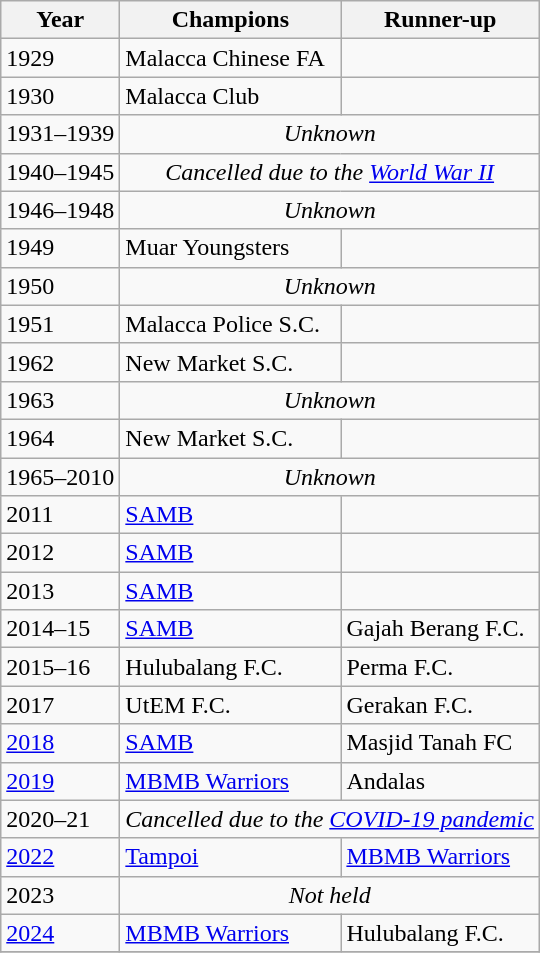<table class=wikitable>
<tr>
<th>Year</th>
<th>Champions</th>
<th>Runner-up</th>
</tr>
<tr>
<td>1929</td>
<td>Malacca Chinese FA</td>
<td></td>
</tr>
<tr>
<td>1930</td>
<td>Malacca Club</td>
<td></td>
</tr>
<tr>
<td>1931–1939</td>
<td colspan="2" align="center"><em>Unknown</em></td>
</tr>
<tr>
<td>1940–1945</td>
<td colspan="2" align="center"><em>Cancelled due to the <a href='#'>World War II</a></em></td>
</tr>
<tr>
<td>1946–1948</td>
<td colspan="2" align="center"><em>Unknown</em></td>
</tr>
<tr>
<td>1949</td>
<td>Muar Youngsters</td>
<td></td>
</tr>
<tr>
<td>1950</td>
<td colspan="2" align="center"><em>Unknown</em></td>
</tr>
<tr>
<td>1951</td>
<td>Malacca Police S.C.</td>
<td></td>
</tr>
<tr>
<td>1962</td>
<td>New Market S.C.</td>
<td></td>
</tr>
<tr>
<td>1963</td>
<td colspan="2" align="center"><em>Unknown</em></td>
</tr>
<tr>
<td>1964</td>
<td>New Market S.C.</td>
<td></td>
</tr>
<tr>
<td>1965–2010</td>
<td colspan="2" align="center"><em>Unknown</em></td>
</tr>
<tr>
<td>2011</td>
<td><a href='#'>SAMB</a></td>
<td></td>
</tr>
<tr>
<td>2012</td>
<td><a href='#'>SAMB</a></td>
<td></td>
</tr>
<tr>
<td>2013</td>
<td><a href='#'>SAMB</a></td>
<td></td>
</tr>
<tr>
<td>2014–15</td>
<td><a href='#'>SAMB</a></td>
<td>Gajah Berang F.C.</td>
</tr>
<tr>
<td>2015–16</td>
<td>Hulubalang F.C.</td>
<td>Perma F.C.</td>
</tr>
<tr>
<td>2017</td>
<td>UtEM F.C.</td>
<td>Gerakan F.C.</td>
</tr>
<tr>
<td><a href='#'>2018</a></td>
<td><a href='#'>SAMB</a></td>
<td>Masjid Tanah FC</td>
</tr>
<tr>
<td><a href='#'>2019</a></td>
<td><a href='#'>MBMB Warriors</a></td>
<td>Andalas</td>
</tr>
<tr>
<td>2020–21</td>
<td colspan="2" align="center"><em>Cancelled due to the <a href='#'>COVID-19 pandemic</a></em></td>
</tr>
<tr>
<td><a href='#'>2022</a></td>
<td><a href='#'>Tampoi</a></td>
<td><a href='#'>MBMB Warriors</a></td>
</tr>
<tr>
<td>2023</td>
<td colspan="2" align="center"><em>Not held</em></td>
</tr>
<tr>
<td><a href='#'>2024</a></td>
<td><a href='#'>MBMB Warriors</a></td>
<td>Hulubalang F.C.</td>
</tr>
<tr>
</tr>
</table>
